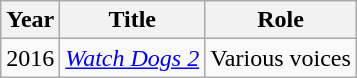<table class="wikitable sortable">
<tr>
<th>Year</th>
<th>Title</th>
<th>Role</th>
</tr>
<tr>
<td>2016</td>
<td><em><a href='#'>Watch Dogs 2</a></em></td>
<td>Various voices</td>
</tr>
</table>
